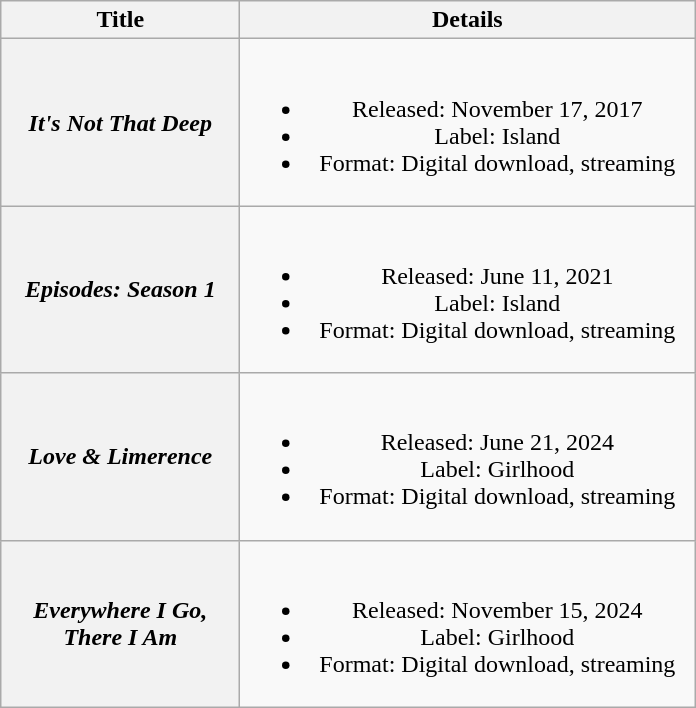<table class="wikitable plainrowheaders" style="text-align:center">
<tr>
<th scope="col" style="width:9.5em;">Title</th>
<th scope="col" style="width:18.5em;">Details</th>
</tr>
<tr>
<th scope="row"><em>It's Not That Deep</em></th>
<td><br><ul><li>Released: November 17, 2017</li><li>Label: Island</li><li>Format: Digital download, streaming</li></ul></td>
</tr>
<tr>
<th scope="row"><em>Episodes: Season 1</em></th>
<td><br><ul><li>Released: June 11, 2021</li><li>Label: Island</li><li>Format: Digital download, streaming</li></ul></td>
</tr>
<tr>
<th scope="row"><em>Love & Limerence</em></th>
<td><br><ul><li>Released: June 21, 2024</li><li>Label: Girlhood</li><li>Format: Digital download, streaming</li></ul></td>
</tr>
<tr>
<th scope="row"><em>Everywhere I Go, There I Am</em></th>
<td><br><ul><li>Released: November 15, 2024</li><li>Label: Girlhood</li><li>Format: Digital download, streaming</li></ul></td>
</tr>
</table>
